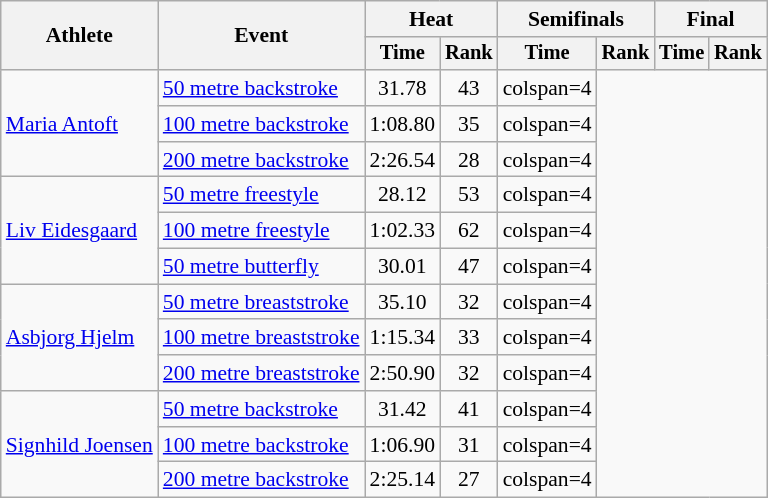<table class=wikitable style="font-size:90%">
<tr>
<th rowspan="2">Athlete</th>
<th rowspan="2">Event</th>
<th colspan="2">Heat</th>
<th colspan="2">Semifinals</th>
<th colspan="2">Final</th>
</tr>
<tr style="font-size:95%">
<th>Time</th>
<th>Rank</th>
<th>Time</th>
<th>Rank</th>
<th>Time</th>
<th>Rank</th>
</tr>
<tr align=center>
<td align=left rowspan=3><a href='#'>Maria Antoft</a></td>
<td align=left><a href='#'>50 metre backstroke</a></td>
<td>31.78</td>
<td>43</td>
<td>colspan=4 </td>
</tr>
<tr align=center>
<td align=left><a href='#'>100 metre backstroke</a></td>
<td>1:08.80</td>
<td>35</td>
<td>colspan=4 </td>
</tr>
<tr align=center>
<td align=left><a href='#'>200 metre backstroke</a></td>
<td>2:26.54</td>
<td>28</td>
<td>colspan=4 </td>
</tr>
<tr align=center>
<td align=left rowspan=3><a href='#'>Liv Eidesgaard</a></td>
<td align=left><a href='#'>50 metre freestyle</a></td>
<td>28.12</td>
<td>53</td>
<td>colspan=4 </td>
</tr>
<tr align=center>
<td align=left><a href='#'>100 metre freestyle</a></td>
<td>1:02.33</td>
<td>62</td>
<td>colspan=4 </td>
</tr>
<tr align=center>
<td align=left><a href='#'>50 metre butterfly</a></td>
<td>30.01</td>
<td>47</td>
<td>colspan=4 </td>
</tr>
<tr align=center>
<td align=left rowspan=3><a href='#'>Asbjorg Hjelm</a></td>
<td align=left><a href='#'>50 metre breaststroke</a></td>
<td>35.10</td>
<td>32</td>
<td>colspan=4 </td>
</tr>
<tr align=center>
<td align=left><a href='#'>100 metre breaststroke</a></td>
<td>1:15.34</td>
<td>33</td>
<td>colspan=4 </td>
</tr>
<tr align=center>
<td align=left><a href='#'>200 metre breaststroke</a></td>
<td>2:50.90</td>
<td>32</td>
<td>colspan=4 </td>
</tr>
<tr align=center>
<td align=left rowspan=3><a href='#'>Signhild Joensen</a></td>
<td align=left><a href='#'>50 metre backstroke</a></td>
<td>31.42</td>
<td>41</td>
<td>colspan=4 </td>
</tr>
<tr align=center>
<td align=left><a href='#'>100 metre backstroke</a></td>
<td>1:06.90</td>
<td>31</td>
<td>colspan=4 </td>
</tr>
<tr align=center>
<td align=left><a href='#'>200 metre backstroke</a></td>
<td>2:25.14</td>
<td>27</td>
<td>colspan=4 </td>
</tr>
</table>
